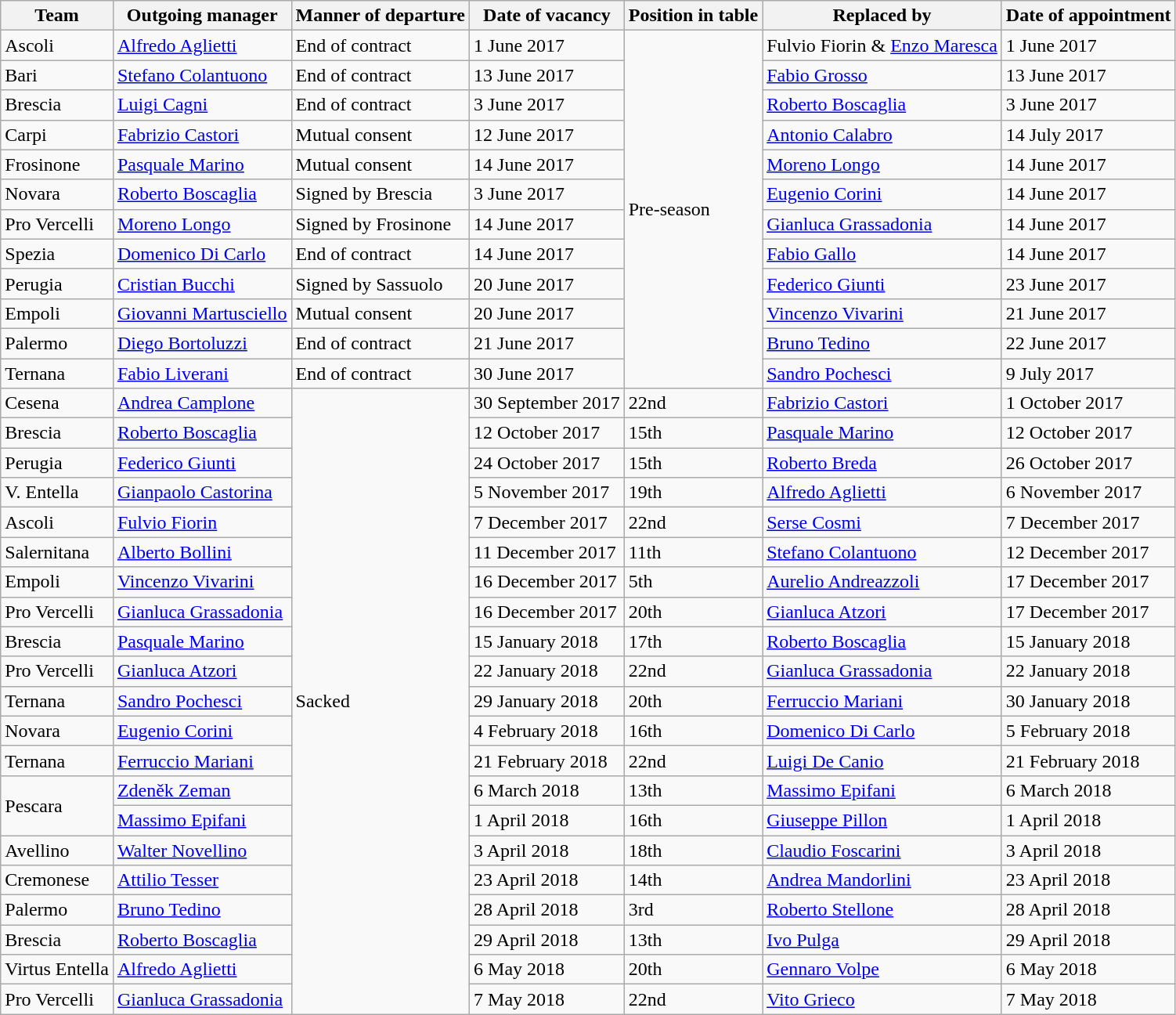<table class="wikitable sortable">
<tr>
<th>Team</th>
<th>Outgoing manager</th>
<th>Manner of departure</th>
<th>Date of vacancy</th>
<th>Position in table</th>
<th>Replaced by</th>
<th>Date of appointment</th>
</tr>
<tr>
<td>Ascoli</td>
<td> <a href='#'>Alfredo Aglietti</a></td>
<td>End of contract</td>
<td>1 June 2017</td>
<td rowspan="12">Pre-season</td>
<td> Fulvio Fiorin &  <a href='#'>Enzo Maresca</a></td>
<td>1 June 2017</td>
</tr>
<tr>
<td>Bari</td>
<td> <a href='#'>Stefano Colantuono</a></td>
<td>End of contract</td>
<td>13 June 2017</td>
<td> <a href='#'>Fabio Grosso</a></td>
<td>13 June 2017</td>
</tr>
<tr>
<td>Brescia</td>
<td> <a href='#'>Luigi Cagni</a></td>
<td>End of contract</td>
<td>3 June 2017</td>
<td> <a href='#'>Roberto Boscaglia</a></td>
<td>3 June 2017</td>
</tr>
<tr>
<td>Carpi</td>
<td> <a href='#'>Fabrizio Castori</a></td>
<td>Mutual consent</td>
<td>12 June 2017</td>
<td> <a href='#'>Antonio Calabro</a></td>
<td>14 July 2017</td>
</tr>
<tr>
<td>Frosinone</td>
<td> <a href='#'>Pasquale Marino</a></td>
<td>Mutual consent</td>
<td>14 June 2017</td>
<td> <a href='#'>Moreno Longo</a></td>
<td>14 June 2017</td>
</tr>
<tr>
<td>Novara</td>
<td> <a href='#'>Roberto Boscaglia</a></td>
<td>Signed by Brescia</td>
<td>3 June 2017</td>
<td> <a href='#'>Eugenio Corini</a></td>
<td>14 June 2017</td>
</tr>
<tr>
<td>Pro Vercelli</td>
<td> <a href='#'>Moreno Longo</a></td>
<td>Signed by Frosinone</td>
<td>14 June 2017</td>
<td> <a href='#'>Gianluca Grassadonia</a></td>
<td>14 June 2017</td>
</tr>
<tr>
<td>Spezia</td>
<td> <a href='#'>Domenico Di Carlo</a></td>
<td>End of contract</td>
<td>14 June 2017</td>
<td> <a href='#'>Fabio Gallo</a></td>
<td>14 June 2017</td>
</tr>
<tr>
<td>Perugia</td>
<td> <a href='#'>Cristian Bucchi</a></td>
<td>Signed by Sassuolo</td>
<td>20 June 2017</td>
<td> <a href='#'>Federico Giunti</a></td>
<td>23 June 2017</td>
</tr>
<tr>
<td>Empoli</td>
<td> <a href='#'>Giovanni Martusciello</a></td>
<td>Mutual consent</td>
<td>20 June 2017</td>
<td> <a href='#'>Vincenzo Vivarini</a></td>
<td>21 June 2017</td>
</tr>
<tr>
<td>Palermo</td>
<td> <a href='#'>Diego Bortoluzzi</a></td>
<td>End of contract</td>
<td>21 June 2017</td>
<td> <a href='#'>Bruno Tedino</a></td>
<td>22 June 2017</td>
</tr>
<tr>
<td>Ternana</td>
<td> <a href='#'>Fabio Liverani</a></td>
<td>End of contract</td>
<td>30 June 2017</td>
<td> <a href='#'>Sandro Pochesci</a></td>
<td>9 July 2017</td>
</tr>
<tr>
<td>Cesena</td>
<td> <a href='#'>Andrea Camplone</a></td>
<td rowspan="21">Sacked</td>
<td>30 September 2017</td>
<td>22nd</td>
<td> <a href='#'>Fabrizio Castori</a></td>
<td>1 October 2017</td>
</tr>
<tr>
<td>Brescia</td>
<td> <a href='#'>Roberto Boscaglia</a></td>
<td>12 October 2017</td>
<td>15th</td>
<td> <a href='#'>Pasquale Marino</a></td>
<td>12 October 2017</td>
</tr>
<tr>
<td>Perugia</td>
<td> <a href='#'>Federico Giunti</a></td>
<td>24 October 2017</td>
<td>15th</td>
<td> <a href='#'>Roberto Breda</a></td>
<td>26 October 2017</td>
</tr>
<tr>
<td>V. Entella</td>
<td> <a href='#'>Gianpaolo Castorina</a></td>
<td>5 November 2017</td>
<td>19th</td>
<td> <a href='#'>Alfredo Aglietti</a></td>
<td>6 November 2017</td>
</tr>
<tr>
<td>Ascoli</td>
<td> <a href='#'>Fulvio Fiorin</a></td>
<td>7 December 2017</td>
<td>22nd</td>
<td> <a href='#'>Serse Cosmi</a></td>
<td>7 December 2017</td>
</tr>
<tr>
<td>Salernitana</td>
<td> <a href='#'>Alberto Bollini</a></td>
<td>11 December 2017</td>
<td>11th</td>
<td> <a href='#'>Stefano Colantuono</a></td>
<td>12 December 2017</td>
</tr>
<tr>
<td>Empoli</td>
<td> <a href='#'>Vincenzo Vivarini</a></td>
<td>16 December 2017</td>
<td>5th</td>
<td> <a href='#'>Aurelio Andreazzoli</a></td>
<td>17 December 2017</td>
</tr>
<tr>
<td>Pro Vercelli</td>
<td> <a href='#'>Gianluca Grassadonia</a></td>
<td>16 December 2017</td>
<td>20th</td>
<td> <a href='#'>Gianluca Atzori</a></td>
<td>17 December 2017</td>
</tr>
<tr>
<td>Brescia</td>
<td> <a href='#'>Pasquale Marino</a></td>
<td>15 January 2018</td>
<td>17th</td>
<td> <a href='#'>Roberto Boscaglia</a></td>
<td>15 January 2018</td>
</tr>
<tr>
<td>Pro Vercelli</td>
<td> <a href='#'>Gianluca Atzori</a></td>
<td>22 January 2018</td>
<td>22nd</td>
<td> <a href='#'>Gianluca Grassadonia</a></td>
<td>22 January 2018</td>
</tr>
<tr>
<td>Ternana</td>
<td> <a href='#'>Sandro Pochesci</a></td>
<td>29 January 2018</td>
<td>20th</td>
<td> <a href='#'>Ferruccio Mariani</a></td>
<td>30 January 2018</td>
</tr>
<tr>
<td>Novara</td>
<td> <a href='#'>Eugenio Corini</a></td>
<td>4 February 2018</td>
<td>16th</td>
<td> <a href='#'>Domenico Di Carlo</a></td>
<td>5 February 2018</td>
</tr>
<tr>
<td>Ternana</td>
<td> <a href='#'>Ferruccio Mariani</a></td>
<td>21 February 2018</td>
<td>22nd</td>
<td> <a href='#'>Luigi De Canio</a></td>
<td>21 February 2018</td>
</tr>
<tr>
<td rowspan="2">Pescara</td>
<td> <a href='#'>Zdeněk Zeman</a></td>
<td>6 March 2018</td>
<td>13th</td>
<td> <a href='#'>Massimo Epifani</a></td>
<td>6 March 2018</td>
</tr>
<tr>
<td> <a href='#'>Massimo Epifani</a></td>
<td>1 April 2018</td>
<td>16th</td>
<td> <a href='#'>Giuseppe Pillon</a></td>
<td>1 April 2018</td>
</tr>
<tr>
<td>Avellino</td>
<td> <a href='#'>Walter Novellino</a></td>
<td>3 April 2018</td>
<td>18th</td>
<td> <a href='#'>Claudio Foscarini</a></td>
<td>3 April 2018</td>
</tr>
<tr>
<td>Cremonese</td>
<td> <a href='#'>Attilio Tesser</a></td>
<td>23 April 2018</td>
<td>14th</td>
<td> <a href='#'>Andrea Mandorlini</a></td>
<td>23 April 2018</td>
</tr>
<tr>
<td>Palermo</td>
<td> <a href='#'>Bruno Tedino</a></td>
<td>28 April 2018</td>
<td>3rd</td>
<td> <a href='#'>Roberto Stellone</a></td>
<td>28 April 2018</td>
</tr>
<tr>
<td>Brescia</td>
<td> <a href='#'>Roberto Boscaglia</a></td>
<td>29 April 2018</td>
<td>13th</td>
<td> <a href='#'>Ivo Pulga</a></td>
<td>29 April 2018</td>
</tr>
<tr>
<td>Virtus Entella</td>
<td> <a href='#'>Alfredo Aglietti</a></td>
<td>6 May 2018</td>
<td>20th</td>
<td> <a href='#'>Gennaro Volpe</a></td>
<td>6 May 2018</td>
</tr>
<tr>
<td>Pro Vercelli</td>
<td> <a href='#'>Gianluca Grassadonia</a></td>
<td>7 May 2018</td>
<td>22nd</td>
<td> <a href='#'>Vito Grieco</a></td>
<td>7 May 2018</td>
</tr>
</table>
